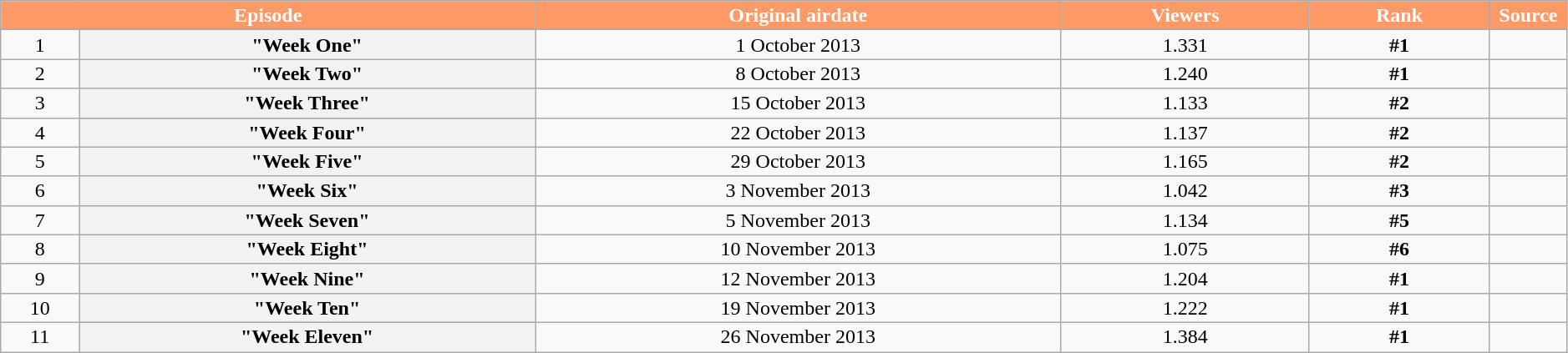<table class="wikitable plainrowheaders" style="text-align:center; line-height:16px; width:99%;">
<tr>
<th scope="col" style="background:#FF9966; color:white;" colspan="2">Episode</th>
<th scope="col" style="background:#FF9966; color:white;">Original airdate</th>
<th scope="col" style="background:#FF9966; color:white;">Viewers<br><small></small></th>
<th scope="col" style="background:#FF9966; color:white;">Rank<br><small></small></th>
<th scope="col" style="background:#FF9966; color:white; width:05%;">Source</th>
</tr>
<tr>
<td style="width:05%;">1</td>
<th scope="row" style="text-align:center"><strong>"Week One"</strong></th>
<td>1 October 2013</td>
<td>1.331</td>
<td><strong>#1</strong></td>
<td></td>
</tr>
<tr>
<td style="width:05%;">2</td>
<th scope="row" style="text-align:center"><strong>"Week Two"</strong></th>
<td>8 October 2013</td>
<td>1.240</td>
<td><strong>#1</strong></td>
<td></td>
</tr>
<tr>
<td style="width:05%;">3</td>
<th scope="row" style="text-align:center"><strong>"Week Three"</strong></th>
<td>15 October 2013</td>
<td>1.133</td>
<td><strong>#2</strong></td>
<td></td>
</tr>
<tr>
<td style="width:05%;">4</td>
<th scope="row" style="text-align:center"><strong>"Week Four"</strong></th>
<td>22 October 2013</td>
<td>1.137</td>
<td><strong>#2</strong></td>
<td></td>
</tr>
<tr>
<td style="width:05%;">5</td>
<th scope="row" style="text-align:center"><strong>"Week Five"</strong></th>
<td>29 October 2013</td>
<td>1.165</td>
<td><strong>#2</strong></td>
<td></td>
</tr>
<tr>
<td style="width:05%;">6</td>
<th scope="row" style="text-align:center"><strong>"Week Six"</strong></th>
<td>3 November 2013</td>
<td>1.042</td>
<td><strong>#3</strong></td>
<td></td>
</tr>
<tr>
<td style="width:05%;">7</td>
<th scope="row" style="text-align:center"><strong>"Week Seven"</strong></th>
<td>5 November 2013</td>
<td>1.134</td>
<td><strong>#5</strong></td>
<td></td>
</tr>
<tr>
<td style="width:05%;">8</td>
<th scope="row" style="text-align:center"><strong>"Week Eight"</strong></th>
<td>10 November 2013</td>
<td>1.075</td>
<td><strong>#6</strong></td>
<td></td>
</tr>
<tr>
<td style="width:05%;">9</td>
<th scope="row" style="text-align:center"><strong>"Week Nine"</strong></th>
<td>12 November 2013</td>
<td>1.204</td>
<td><strong>#1</strong></td>
<td></td>
</tr>
<tr>
<td style="width:05%;">10</td>
<th scope="row" style="text-align:center"><strong>"Week Ten"</strong></th>
<td>19 November 2013</td>
<td>1.222</td>
<td><strong>#1</strong></td>
<td></td>
</tr>
<tr>
<td style="width:05%;">11</td>
<th scope="row" style="text-align:center"><strong>"Week Eleven"</strong></th>
<td>26 November 2013</td>
<td>1.384</td>
<td><strong>#1</strong></td>
<td></td>
</tr>
</table>
